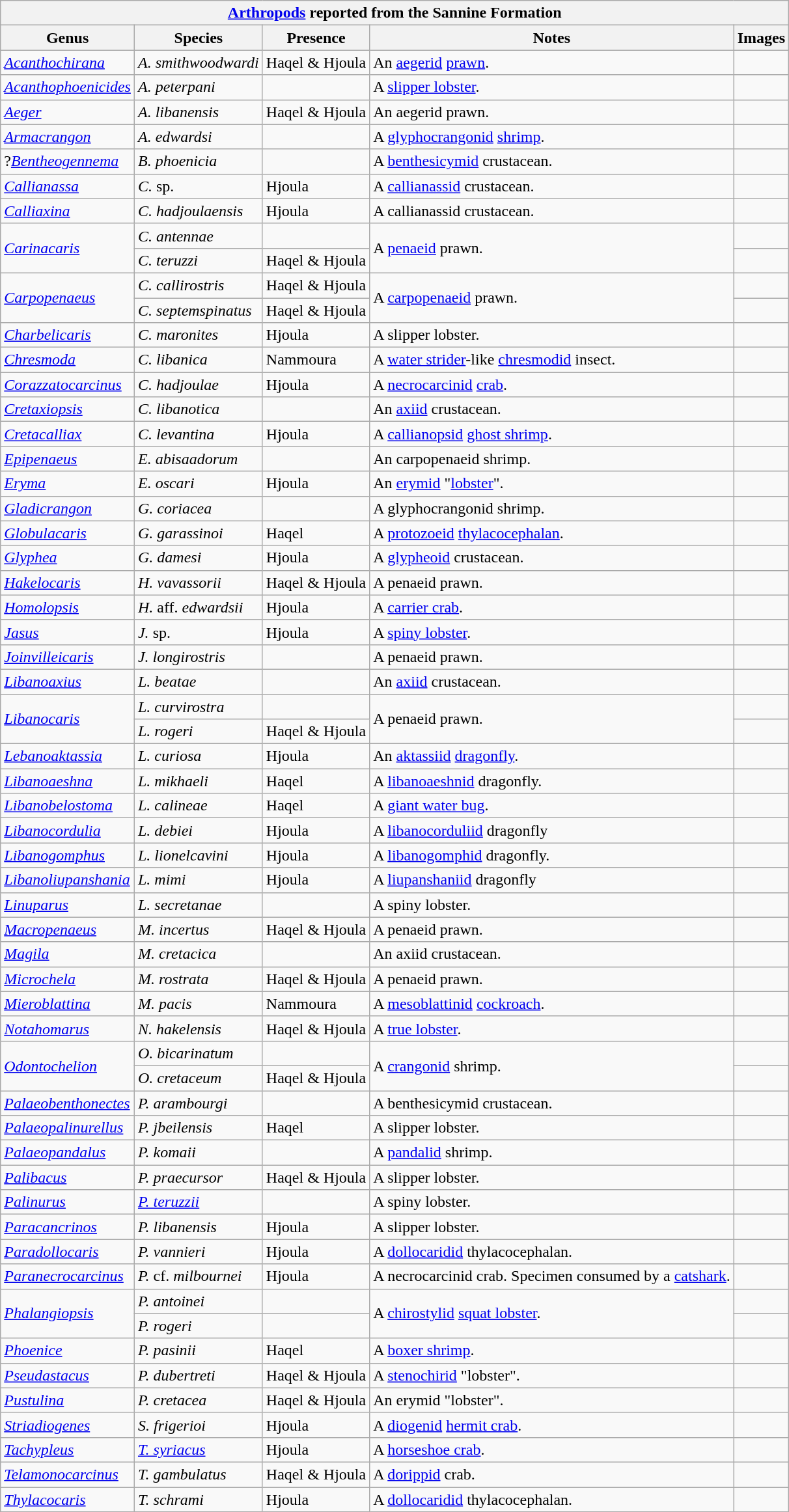<table class="wikitable" align="center">
<tr>
<th colspan="5" align="center"><strong><a href='#'>Arthropods</a> reported from the Sannine Formation</strong></th>
</tr>
<tr>
<th>Genus</th>
<th>Species</th>
<th>Presence</th>
<th>Notes</th>
<th>Images</th>
</tr>
<tr>
<td><em><a href='#'>Acanthochirana</a></em></td>
<td><em>A. smithwoodwardi</em></td>
<td>Haqel & Hjoula</td>
<td>An <a href='#'>aegerid</a> <a href='#'>prawn</a>.</td>
<td></td>
</tr>
<tr>
<td><em><a href='#'>Acanthophoenicides</a></em></td>
<td><em>A. peterpani</em></td>
<td></td>
<td>A <a href='#'>slipper lobster</a>.</td>
<td></td>
</tr>
<tr>
<td><em><a href='#'>Aeger</a></em></td>
<td><em>A. libanensis</em></td>
<td>Haqel & Hjoula</td>
<td>An aegerid prawn.</td>
<td></td>
</tr>
<tr>
<td><em><a href='#'>Armacrangon</a></em></td>
<td><em>A. edwardsi</em></td>
<td></td>
<td>A <a href='#'>glyphocrangonid</a> <a href='#'>shrimp</a>.</td>
<td></td>
</tr>
<tr>
<td>?<em><a href='#'>Bentheogennema</a></em></td>
<td><em>B. phoenicia</em></td>
<td></td>
<td>A <a href='#'>benthesicymid</a> crustacean.</td>
<td></td>
</tr>
<tr>
<td><em><a href='#'>Callianassa</a></em></td>
<td><em>C.</em> sp.</td>
<td>Hjoula</td>
<td>A <a href='#'>callianassid</a> crustacean.</td>
<td></td>
</tr>
<tr>
<td><em><a href='#'>Calliaxina</a></em></td>
<td><em>C. hadjoulaensis</em></td>
<td>Hjoula</td>
<td>A callianassid crustacean.</td>
<td></td>
</tr>
<tr>
<td rowspan="2"><em><a href='#'>Carinacaris</a></em></td>
<td><em>C. antennae</em></td>
<td></td>
<td rowspan="2">A <a href='#'>penaeid</a> prawn.</td>
<td></td>
</tr>
<tr>
<td><em>C. teruzzi</em></td>
<td>Haqel & Hjoula</td>
<td></td>
</tr>
<tr>
<td rowspan="2"><em><a href='#'>Carpopenaeus</a></em></td>
<td><em>C. callirostris</em></td>
<td>Haqel & Hjoula</td>
<td rowspan="2">A <a href='#'>carpopenaeid</a> prawn.</td>
<td></td>
</tr>
<tr>
<td><em>C. septemspinatus</em></td>
<td>Haqel & Hjoula</td>
<td></td>
</tr>
<tr>
<td><em><a href='#'>Charbelicaris</a></em></td>
<td><em>C. maronites</em></td>
<td>Hjoula</td>
<td>A slipper lobster.</td>
<td></td>
</tr>
<tr>
<td><em><a href='#'>Chresmoda</a></em></td>
<td><em>C. libanica</em></td>
<td>Nammoura</td>
<td>A <a href='#'>water strider</a>-like <a href='#'>chresmodid</a> insect.</td>
<td></td>
</tr>
<tr>
<td><em><a href='#'>Corazzatocarcinus</a></em></td>
<td><em>C. hadjoulae</em></td>
<td>Hjoula</td>
<td>A <a href='#'>necrocarcinid</a> <a href='#'>crab</a>.</td>
<td></td>
</tr>
<tr>
<td><em><a href='#'>Cretaxiopsis</a></em></td>
<td><em>C. libanotica</em></td>
<td></td>
<td>An <a href='#'>axiid</a> crustacean.</td>
<td></td>
</tr>
<tr>
<td><em><a href='#'>Cretacalliax</a></em></td>
<td><em>C. levantina</em></td>
<td>Hjoula</td>
<td>A <a href='#'>callianopsid</a> <a href='#'>ghost shrimp</a>.</td>
<td></td>
</tr>
<tr>
<td><em><a href='#'>Epipenaeus</a></em></td>
<td><em>E. abisaadorum</em></td>
<td></td>
<td>An carpopenaeid shrimp.</td>
<td></td>
</tr>
<tr>
<td><em><a href='#'>Eryma</a></em></td>
<td><em>E. oscari</em></td>
<td>Hjoula</td>
<td>An <a href='#'>erymid</a> "<a href='#'>lobster</a>".</td>
<td></td>
</tr>
<tr>
<td><em><a href='#'>Gladicrangon</a></em></td>
<td><em>G. coriacea</em></td>
<td></td>
<td>A glyphocrangonid shrimp.</td>
<td></td>
</tr>
<tr>
<td><em><a href='#'>Globulacaris</a></em></td>
<td><em>G. garassinoi</em></td>
<td>Haqel</td>
<td>A <a href='#'>protozoeid</a> <a href='#'>thylacocephalan</a>.</td>
<td></td>
</tr>
<tr>
<td><em><a href='#'>Glyphea</a></em></td>
<td><em>G. damesi</em></td>
<td>Hjoula</td>
<td>A <a href='#'>glypheoid</a> crustacean.</td>
<td></td>
</tr>
<tr>
<td><em><a href='#'>Hakelocaris</a></em></td>
<td><em>H. vavassorii</em></td>
<td>Haqel & Hjoula</td>
<td>A penaeid prawn.</td>
<td></td>
</tr>
<tr>
<td><em><a href='#'>Homolopsis</a></em></td>
<td><em>H.</em> aff. <em>edwardsii</em></td>
<td>Hjoula</td>
<td>A <a href='#'>carrier crab</a>.</td>
<td></td>
</tr>
<tr>
<td><em><a href='#'>Jasus</a></em></td>
<td><em>J.</em> sp.</td>
<td>Hjoula</td>
<td>A <a href='#'>spiny lobster</a>.</td>
<td></td>
</tr>
<tr>
<td><em><a href='#'>Joinvilleicaris</a></em></td>
<td><em>J. longirostris</em></td>
<td></td>
<td>A penaeid prawn.</td>
<td></td>
</tr>
<tr>
<td><em><a href='#'>Libanoaxius</a></em></td>
<td><em>L. beatae</em></td>
<td></td>
<td>An <a href='#'>axiid</a> crustacean.</td>
<td></td>
</tr>
<tr>
<td rowspan="2"><em><a href='#'>Libanocaris</a></em></td>
<td><em>L. curvirostra</em></td>
<td></td>
<td rowspan="2">A penaeid prawn.</td>
<td></td>
</tr>
<tr>
<td><em>L. rogeri</em></td>
<td>Haqel & Hjoula</td>
<td></td>
</tr>
<tr>
<td><em><a href='#'>Lebanoaktassia</a></em></td>
<td><em>L. curiosa</em></td>
<td>Hjoula</td>
<td>An <a href='#'>aktassiid</a> <a href='#'>dragonfly</a>.</td>
<td></td>
</tr>
<tr>
<td><em><a href='#'>Libanoaeshna</a></em></td>
<td><em>L. mikhaeli</em></td>
<td>Haqel</td>
<td>A <a href='#'>libanoaeshnid</a> dragonfly.</td>
<td></td>
</tr>
<tr>
<td><em><a href='#'>Libanobelostoma</a></em></td>
<td><em>L. calineae</em></td>
<td>Haqel</td>
<td>A <a href='#'>giant water bug</a>.</td>
<td></td>
</tr>
<tr>
<td><em><a href='#'>Libanocordulia</a></em></td>
<td><em>L. debiei</em></td>
<td>Hjoula</td>
<td>A <a href='#'>libanocorduliid</a> dragonfly</td>
<td></td>
</tr>
<tr>
<td><em><a href='#'>Libanogomphus</a></em></td>
<td><em>L. lionelcavini</em></td>
<td>Hjoula</td>
<td>A <a href='#'>libanogomphid</a> dragonfly.</td>
<td></td>
</tr>
<tr>
<td><em><a href='#'>Libanoliupanshania</a></em></td>
<td><em>L. mimi</em></td>
<td>Hjoula</td>
<td>A <a href='#'>liupanshaniid</a> dragonfly</td>
<td></td>
</tr>
<tr>
<td><em><a href='#'>Linuparus</a></em></td>
<td><em>L. secretanae</em></td>
<td></td>
<td>A spiny lobster.</td>
<td></td>
</tr>
<tr>
<td><em><a href='#'>Macropenaeus</a></em></td>
<td><em>M. incertus</em></td>
<td>Haqel & Hjoula</td>
<td>A penaeid prawn.</td>
<td></td>
</tr>
<tr>
<td><em><a href='#'>Magila</a></em></td>
<td><em>M. cretacica</em></td>
<td></td>
<td>An axiid crustacean.</td>
<td></td>
</tr>
<tr>
<td><em><a href='#'>Microchela</a></em></td>
<td><em>M. rostrata</em></td>
<td>Haqel & Hjoula</td>
<td>A penaeid prawn.</td>
<td></td>
</tr>
<tr>
<td><em><a href='#'>Mieroblattina</a></em></td>
<td><em>M. pacis</em></td>
<td>Nammoura</td>
<td>A <a href='#'>mesoblattinid</a> <a href='#'>cockroach</a>.</td>
<td></td>
</tr>
<tr>
<td><em><a href='#'>Notahomarus</a></em></td>
<td><em>N. hakelensis</em></td>
<td>Haqel & Hjoula</td>
<td>A <a href='#'>true lobster</a>.</td>
<td></td>
</tr>
<tr>
<td rowspan="2"><em><a href='#'>Odontochelion</a></em></td>
<td><em>O. bicarinatum</em></td>
<td></td>
<td rowspan="2">A <a href='#'>crangonid</a> shrimp.</td>
<td></td>
</tr>
<tr>
<td><em>O. cretaceum</em></td>
<td>Haqel & Hjoula</td>
<td></td>
</tr>
<tr>
<td><em><a href='#'>Palaeobenthonectes</a></em></td>
<td><em>P. arambourgi</em></td>
<td></td>
<td>A benthesicymid crustacean.</td>
<td></td>
</tr>
<tr>
<td><em><a href='#'>Palaeopalinurellus</a></em></td>
<td><em>P. jbeilensis</em></td>
<td>Haqel</td>
<td>A slipper lobster.</td>
<td></td>
</tr>
<tr>
<td><em><a href='#'>Palaeopandalus</a></em></td>
<td><em>P. komaii</em></td>
<td></td>
<td>A <a href='#'>pandalid</a> shrimp.</td>
<td></td>
</tr>
<tr>
<td><em><a href='#'>Palibacus</a></em></td>
<td><em>P. praecursor</em></td>
<td>Haqel & Hjoula</td>
<td>A slipper lobster.</td>
<td></td>
</tr>
<tr>
<td><em><a href='#'>Palinurus</a></em></td>
<td><em><a href='#'>P. teruzzii</a></em></td>
<td></td>
<td>A spiny lobster.</td>
<td></td>
</tr>
<tr>
<td><em><a href='#'>Paracancrinos</a></em></td>
<td><em>P. libanensis</em></td>
<td>Hjoula</td>
<td>A slipper lobster.</td>
<td></td>
</tr>
<tr>
<td><em><a href='#'>Paradollocaris</a></em></td>
<td><em>P. vannieri</em></td>
<td>Hjoula</td>
<td>A <a href='#'>dollocaridid</a> thylacocephalan.</td>
<td></td>
</tr>
<tr>
<td><em><a href='#'>Paranecrocarcinus</a></em></td>
<td><em>P.</em> cf. <em>milbournei</em></td>
<td>Hjoula</td>
<td>A necrocarcinid crab. Specimen consumed by a <a href='#'>catshark</a>.</td>
<td></td>
</tr>
<tr>
<td rowspan="2"><em><a href='#'>Phalangiopsis</a></em></td>
<td><em>P. antoinei</em></td>
<td></td>
<td rowspan="2">A <a href='#'>chirostylid</a> <a href='#'>squat lobster</a>.</td>
<td></td>
</tr>
<tr>
<td><em>P. rogeri</em></td>
<td></td>
<td></td>
</tr>
<tr>
<td><em><a href='#'>Phoenice</a></em></td>
<td><em>P. pasinii</em></td>
<td>Haqel</td>
<td>A <a href='#'>boxer shrimp</a>.</td>
<td></td>
</tr>
<tr>
<td><em><a href='#'>Pseudastacus</a></em></td>
<td><em>P. dubertreti</em></td>
<td>Haqel & Hjoula</td>
<td>A <a href='#'>stenochirid</a> "lobster".</td>
<td></td>
</tr>
<tr>
<td><em><a href='#'>Pustulina</a></em></td>
<td><em>P. cretacea</em></td>
<td>Haqel & Hjoula</td>
<td>An erymid "lobster".</td>
<td></td>
</tr>
<tr>
<td><em><a href='#'>Striadiogenes</a></em></td>
<td><em>S. frigerioi</em></td>
<td>Hjoula</td>
<td>A <a href='#'>diogenid</a> <a href='#'>hermit crab</a>.</td>
<td></td>
</tr>
<tr>
<td><em><a href='#'>Tachypleus</a></em></td>
<td><em><a href='#'>T. syriacus</a></em></td>
<td>Hjoula</td>
<td>A <a href='#'>horseshoe crab</a>.</td>
<td></td>
</tr>
<tr>
<td><em><a href='#'>Telamonocarcinus</a></em></td>
<td><em>T. gambulatus</em></td>
<td>Haqel & Hjoula</td>
<td>A <a href='#'>dorippid</a> crab.</td>
<td></td>
</tr>
<tr>
<td><em><a href='#'>Thylacocaris</a></em></td>
<td><em>T. schrami</em></td>
<td>Hjoula</td>
<td>A <a href='#'>dollocaridid</a> thylacocephalan.</td>
<td></td>
</tr>
</table>
